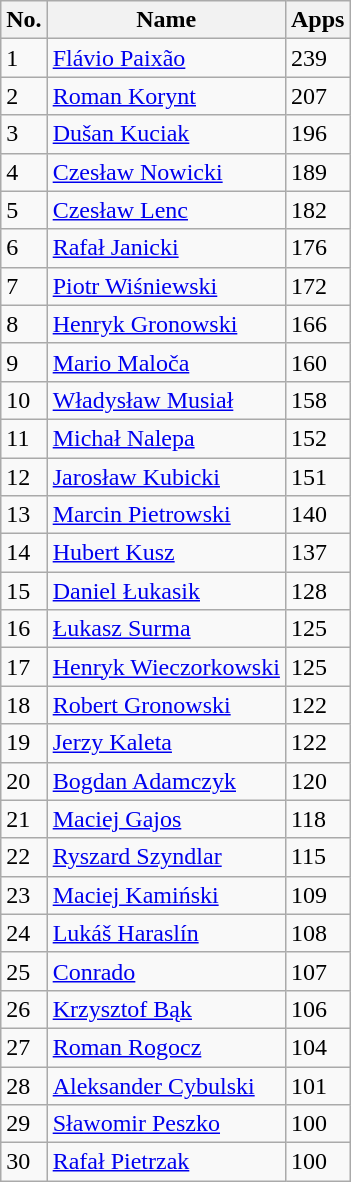<table class="wikitable" style="display: inline-table;">
<tr>
<th>No.</th>
<th>Name</th>
<th>Apps</th>
</tr>
<tr>
<td>1</td>
<td><a href='#'>Flávio Paixão</a></td>
<td>239</td>
</tr>
<tr>
<td>2</td>
<td><a href='#'>Roman Korynt</a></td>
<td>207</td>
</tr>
<tr>
<td>3</td>
<td><a href='#'>Dušan Kuciak</a></td>
<td>196</td>
</tr>
<tr>
<td>4</td>
<td><a href='#'>Czesław Nowicki</a></td>
<td>189</td>
</tr>
<tr>
<td>5</td>
<td><a href='#'>Czesław Lenc</a></td>
<td>182</td>
</tr>
<tr>
<td>6</td>
<td><a href='#'>Rafał Janicki</a></td>
<td>176</td>
</tr>
<tr>
<td>7</td>
<td><a href='#'>Piotr Wiśniewski</a></td>
<td>172</td>
</tr>
<tr>
<td>8</td>
<td><a href='#'>Henryk Gronowski</a></td>
<td>166</td>
</tr>
<tr>
<td>9</td>
<td><a href='#'>Mario Maloča</a></td>
<td>160</td>
</tr>
<tr>
<td>10</td>
<td><a href='#'>Władysław Musiał</a></td>
<td>158</td>
</tr>
<tr>
<td>11</td>
<td><a href='#'>Michał Nalepa</a></td>
<td>152</td>
</tr>
<tr>
<td>12</td>
<td><a href='#'>Jarosław Kubicki</a></td>
<td>151</td>
</tr>
<tr>
<td>13</td>
<td><a href='#'>Marcin Pietrowski</a></td>
<td>140</td>
</tr>
<tr>
<td>14</td>
<td><a href='#'>Hubert Kusz</a></td>
<td>137</td>
</tr>
<tr>
<td>15</td>
<td><a href='#'>Daniel Łukasik</a></td>
<td>128</td>
</tr>
<tr>
<td>16</td>
<td><a href='#'>Łukasz Surma</a></td>
<td>125</td>
</tr>
<tr>
<td>17</td>
<td><a href='#'>Henryk Wieczorkowski</a></td>
<td>125</td>
</tr>
<tr>
<td>18</td>
<td><a href='#'>Robert Gronowski</a></td>
<td>122</td>
</tr>
<tr>
<td>19</td>
<td><a href='#'>Jerzy Kaleta</a></td>
<td>122</td>
</tr>
<tr>
<td>20</td>
<td><a href='#'>Bogdan Adamczyk</a></td>
<td>120</td>
</tr>
<tr>
<td>21</td>
<td><a href='#'>Maciej Gajos</a></td>
<td>118</td>
</tr>
<tr>
<td>22</td>
<td><a href='#'>Ryszard Szyndlar</a></td>
<td>115</td>
</tr>
<tr>
<td>23</td>
<td><a href='#'>Maciej Kamiński</a></td>
<td>109</td>
</tr>
<tr>
<td>24</td>
<td><a href='#'>Lukáš Haraslín</a></td>
<td>108</td>
</tr>
<tr>
<td>25</td>
<td><a href='#'>Conrado</a></td>
<td>107</td>
</tr>
<tr>
<td>26</td>
<td><a href='#'>Krzysztof Bąk</a></td>
<td>106</td>
</tr>
<tr>
<td>27</td>
<td><a href='#'>Roman Rogocz</a></td>
<td>104</td>
</tr>
<tr>
<td>28</td>
<td><a href='#'>Aleksander Cybulski</a></td>
<td>101</td>
</tr>
<tr>
<td>29</td>
<td><a href='#'>Sławomir Peszko</a></td>
<td>100</td>
</tr>
<tr>
<td>30</td>
<td><a href='#'>Rafał Pietrzak</a></td>
<td>100</td>
</tr>
</table>
